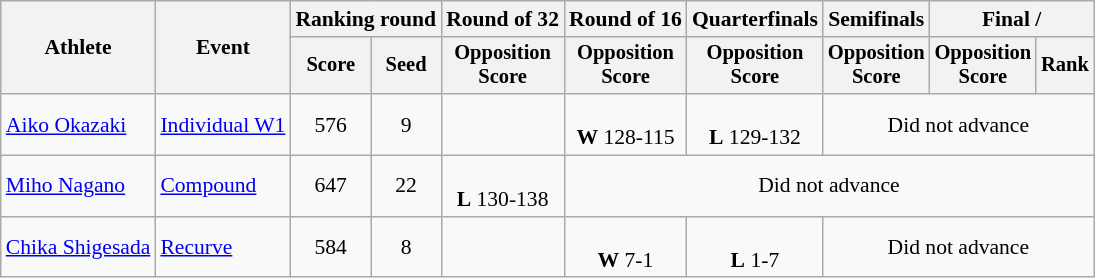<table class="wikitable" style="font-size:90%">
<tr>
<th rowspan=2>Athlete</th>
<th rowspan=2>Event</th>
<th colspan="2">Ranking round</th>
<th>Round of 32</th>
<th>Round of 16</th>
<th>Quarterfinals</th>
<th>Semifinals</th>
<th colspan="2">Final / </th>
</tr>
<tr style="font-size:95%">
<th>Score</th>
<th>Seed</th>
<th>Opposition<br>Score</th>
<th>Opposition<br>Score</th>
<th>Opposition<br>Score</th>
<th>Opposition<br>Score</th>
<th>Opposition<br>Score</th>
<th>Rank</th>
</tr>
<tr align=center>
<td align=left><a href='#'>Aiko Okazaki</a></td>
<td align=left><a href='#'>Individual W1</a></td>
<td>576</td>
<td>9</td>
<td></td>
<td><br><strong>W</strong> 128-115</td>
<td><br><strong>L</strong> 129-132</td>
<td colspan=3>Did not advance</td>
</tr>
<tr align=center>
<td align=left><a href='#'>Miho Nagano</a></td>
<td align=left><a href='#'>Compound</a></td>
<td>647</td>
<td>22</td>
<td><br><strong>L</strong> 130-138</td>
<td colspan=5>Did not advance</td>
</tr>
<tr align=center>
<td align=left><a href='#'>Chika Shigesada</a></td>
<td align=left><a href='#'>Recurve</a></td>
<td>584</td>
<td>8</td>
<td></td>
<td><br><strong>W</strong> 7-1</td>
<td><br><strong>L</strong> 1-7</td>
<td colspan=3>Did not advance</td>
</tr>
</table>
